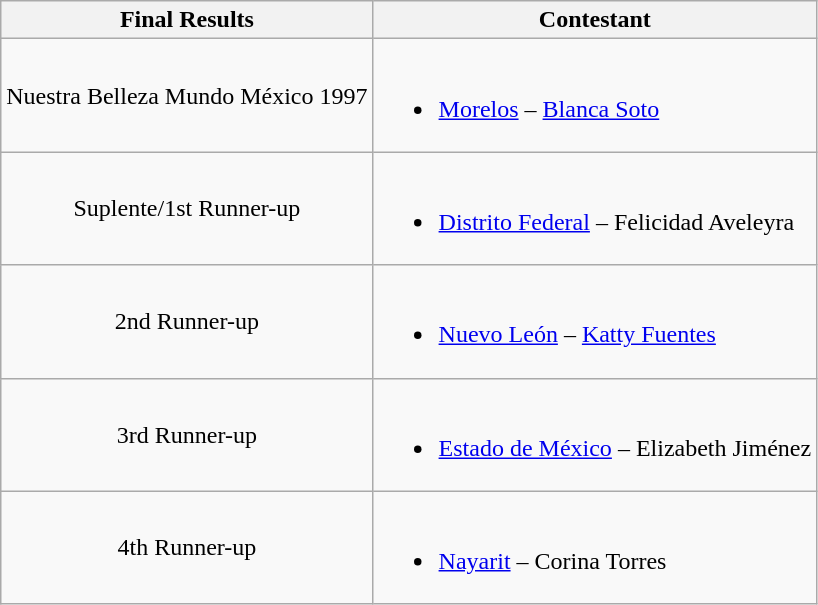<table class="wikitable">
<tr>
<th>Final Results</th>
<th>Contestant</th>
</tr>
<tr>
<td align="center">Nuestra Belleza Mundo México 1997</td>
<td><br><ul><li> <a href='#'>Morelos</a> – <a href='#'>Blanca Soto</a></li></ul></td>
</tr>
<tr>
<td align="center">Suplente/1st Runner-up</td>
<td><br><ul><li> <a href='#'>Distrito Federal</a> – Felicidad Aveleyra</li></ul></td>
</tr>
<tr>
<td align="center">2nd Runner-up</td>
<td><br><ul><li> <a href='#'>Nuevo León</a> – <a href='#'>Katty Fuentes</a></li></ul></td>
</tr>
<tr>
<td align="center">3rd Runner-up</td>
<td><br><ul><li> <a href='#'>Estado de México</a> – Elizabeth Jiménez</li></ul></td>
</tr>
<tr>
<td align="center">4th Runner-up</td>
<td><br><ul><li> <a href='#'>Nayarit</a> – Corina Torres</li></ul></td>
</tr>
</table>
